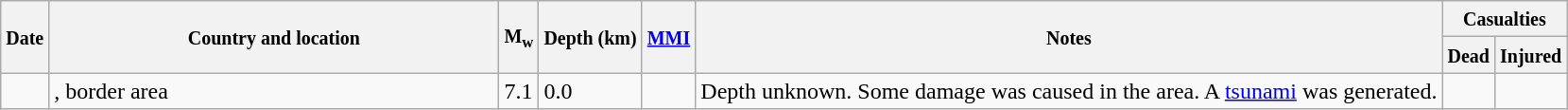<table class="wikitable sortable sort-under" style="border:1px black; margin-left:1em;">
<tr>
<th rowspan="2"><small>Date</small></th>
<th rowspan="2" style="width: 310px"><small>Country and location</small></th>
<th rowspan="2"><small>M<sub>w</sub></small></th>
<th rowspan="2"><small>Depth (km)</small></th>
<th rowspan="2"><small><a href='#'>MMI</a></small></th>
<th rowspan="2" class="unsortable"><small>Notes</small></th>
<th colspan="2"><small>Casualties</small></th>
</tr>
<tr>
<th><small>Dead</small></th>
<th><small>Injured</small></th>
</tr>
<tr>
<td></td>
<td>,  border area</td>
<td>7.1</td>
<td>0.0</td>
<td></td>
<td>Depth unknown. Some damage was caused in the area. A <a href='#'>tsunami</a> was generated.</td>
<td></td>
<td></td>
</tr>
</table>
